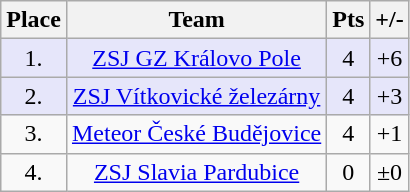<table class="wikitable">
<tr>
<th>Place</th>
<th>Team</th>
<th>Pts</th>
<th>+/-</th>
</tr>
<tr align="center" bgcolor="#e6e6fa">
<td>1.</td>
<td><a href='#'>ZSJ GZ Královo Pole</a></td>
<td>4</td>
<td>+6</td>
</tr>
<tr align="center" bgcolor="#e6e6fa">
<td>2.</td>
<td><a href='#'>ZSJ Vítkovické železárny</a></td>
<td>4</td>
<td>+3</td>
</tr>
<tr align="center">
<td>3.</td>
<td><a href='#'>Meteor České Budějovice</a></td>
<td>4</td>
<td>+1</td>
</tr>
<tr align="center">
<td>4.</td>
<td><a href='#'>ZSJ Slavia Pardubice</a></td>
<td>0</td>
<td>±0</td>
</tr>
</table>
